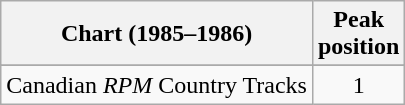<table class="wikitable sortable">
<tr>
<th align="left">Chart (1985–1986)</th>
<th align="center">Peak<br>position</th>
</tr>
<tr>
</tr>
<tr>
<td align="left">Canadian <em>RPM</em> Country Tracks</td>
<td align="center">1</td>
</tr>
</table>
